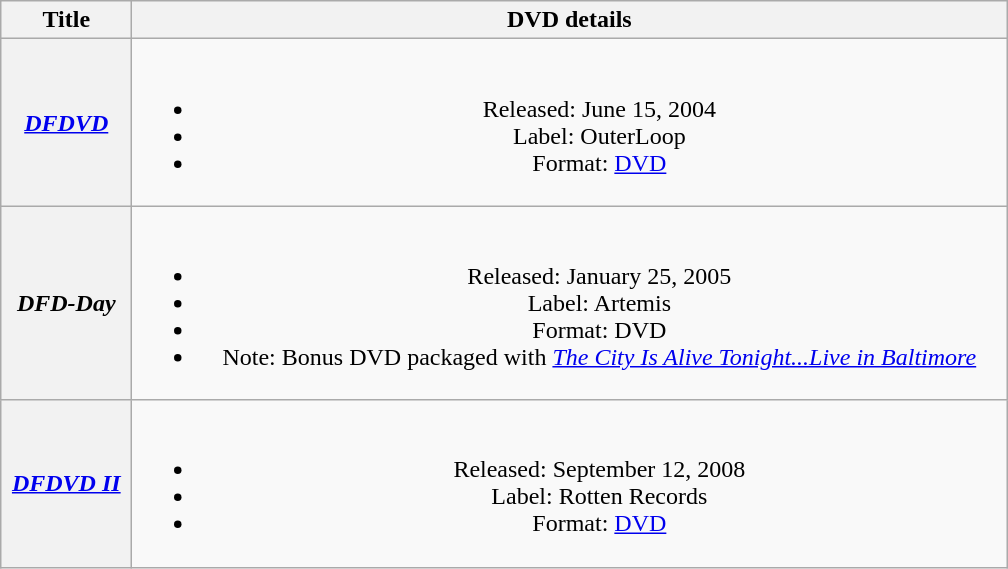<table class="wikitable plainrowheaders" style="text-align:center;">
<tr>
<th scope="col" style="width:5em;">Title</th>
<th scope="col" style="width:36em;">DVD details</th>
</tr>
<tr>
<th scope="row"><em><a href='#'>DFDVD</a></em></th>
<td><br><ul><li>Released: June 15, 2004</li><li>Label: OuterLoop</li><li>Format: <a href='#'>DVD</a></li></ul></td>
</tr>
<tr>
<th scope="row"><em>DFD-Day</em></th>
<td><br><ul><li>Released: January 25, 2005</li><li>Label: Artemis</li><li>Format: DVD</li><li>Note: Bonus DVD packaged with <em><a href='#'>The City Is Alive Tonight...Live in Baltimore</a></em></li></ul></td>
</tr>
<tr>
<th scope="row"><em><a href='#'>DFDVD II</a></em></th>
<td><br><ul><li>Released: September 12, 2008</li><li>Label: Rotten Records</li><li>Format: <a href='#'>DVD</a></li></ul></td>
</tr>
</table>
